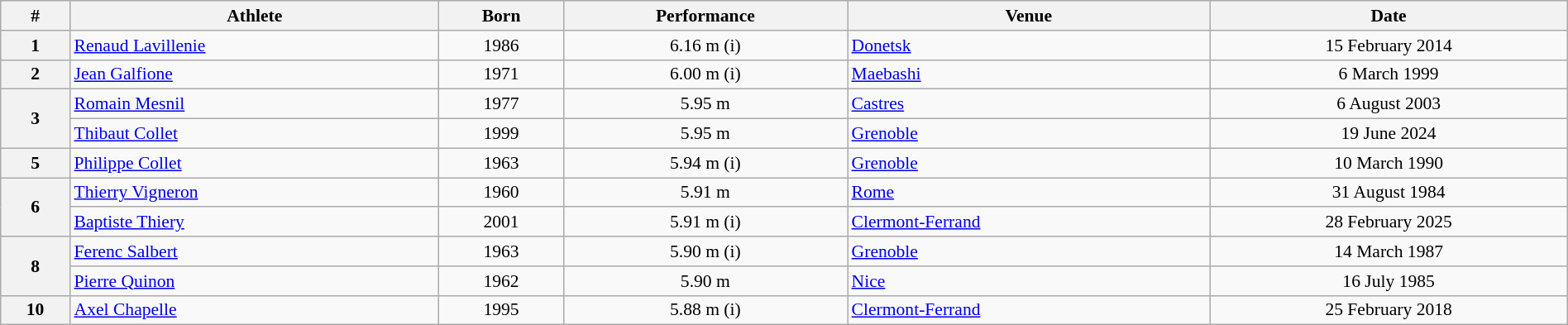<table class="wikitable" width=100% style="font-size:90%; text-align:center;">
<tr>
<th>#</th>
<th>Athlete</th>
<th>Born</th>
<th>Performance</th>
<th>Venue</th>
<th>Date</th>
</tr>
<tr>
<th>1</th>
<td align=left><a href='#'>Renaud Lavillenie</a></td>
<td>1986</td>
<td>6.16 m (i)</td>
<td align=left> <a href='#'>Donetsk</a></td>
<td>15 February 2014</td>
</tr>
<tr>
<th>2</th>
<td align=left><a href='#'>Jean Galfione</a></td>
<td>1971</td>
<td>6.00 m (i)</td>
<td align=left> <a href='#'>Maebashi</a></td>
<td>6 March 1999</td>
</tr>
<tr>
<th rowspan=2>3</th>
<td align=left><a href='#'>Romain Mesnil</a></td>
<td>1977</td>
<td>5.95 m</td>
<td align=left> <a href='#'>Castres</a></td>
<td>6 August 2003</td>
</tr>
<tr>
<td align=left><a href='#'>Thibaut Collet</a></td>
<td>1999</td>
<td>5.95 m</td>
<td align=left> <a href='#'>Grenoble</a></td>
<td>19 June 2024</td>
</tr>
<tr>
<th>5</th>
<td align=left><a href='#'>Philippe Collet</a></td>
<td>1963</td>
<td>5.94 m (i)</td>
<td align=left> <a href='#'>Grenoble</a></td>
<td>10 March 1990</td>
</tr>
<tr>
<th rowspan=2>6</th>
<td align=left><a href='#'>Thierry Vigneron</a></td>
<td>1960</td>
<td>5.91 m</td>
<td align=left> <a href='#'>Rome</a></td>
<td>31 August 1984</td>
</tr>
<tr>
<td align=left><a href='#'>Baptiste Thiery</a></td>
<td>2001</td>
<td>5.91 m (i)</td>
<td align=left> <a href='#'>Clermont-Ferrand</a></td>
<td>28 February 2025</td>
</tr>
<tr>
<th rowspan=2>8</th>
<td align=left><a href='#'>Ferenc Salbert</a></td>
<td>1963</td>
<td>5.90 m (i)</td>
<td align=left> <a href='#'>Grenoble</a></td>
<td>14 March 1987</td>
</tr>
<tr>
<td align=left><a href='#'>Pierre Quinon</a></td>
<td>1962</td>
<td>5.90 m</td>
<td align=left> <a href='#'>Nice</a></td>
<td>16 July 1985</td>
</tr>
<tr>
<th>10</th>
<td align=left><a href='#'>Axel Chapelle</a></td>
<td>1995</td>
<td>5.88 m (i)</td>
<td align=left> <a href='#'>Clermont-Ferrand</a></td>
<td>25 February 2018</td>
</tr>
</table>
